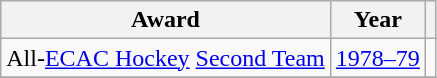<table class="wikitable">
<tr>
<th>Award</th>
<th>Year</th>
<th></th>
</tr>
<tr>
<td>All-<a href='#'>ECAC Hockey</a> <a href='#'>Second Team</a></td>
<td><a href='#'>1978–79</a></td>
<td></td>
</tr>
<tr>
</tr>
</table>
